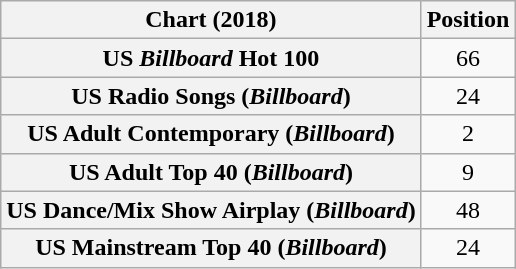<table class="wikitable plainrowheaders sortable" style="text-align:center">
<tr>
<th scope="col">Chart (2018)</th>
<th scope="col">Position</th>
</tr>
<tr>
<th scope="row">US <em>Billboard</em> Hot 100</th>
<td>66</td>
</tr>
<tr>
<th scope="row">US Radio Songs (<em>Billboard</em>)</th>
<td>24</td>
</tr>
<tr>
<th scope="row">US Adult Contemporary (<em>Billboard</em>)</th>
<td>2</td>
</tr>
<tr>
<th scope="row">US Adult Top 40 (<em>Billboard</em>)</th>
<td>9</td>
</tr>
<tr>
<th scope="row">US Dance/Mix Show Airplay (<em>Billboard</em>)</th>
<td>48</td>
</tr>
<tr>
<th scope="row">US Mainstream Top 40 (<em>Billboard</em>)</th>
<td>24</td>
</tr>
</table>
